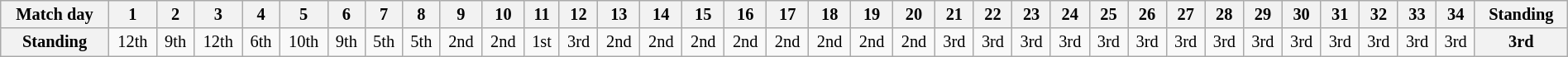<table class="wikitable" style="width:100%; font-size:85%;">
<tr valign=top>
<th align=center>Match day</th>
<th align=center>1</th>
<th align=center>2</th>
<th align=center>3</th>
<th align=center>4</th>
<th align=center>5</th>
<th align=center>6</th>
<th align=center>7</th>
<th align=center>8</th>
<th align=center>9</th>
<th align=center>10</th>
<th align=center>11</th>
<th align=center>12</th>
<th align=center>13</th>
<th align=center>14</th>
<th align=center>15</th>
<th align=center>16</th>
<th align=center>17</th>
<th align=center>18</th>
<th align=center>19</th>
<th align=center>20</th>
<th align=center>21</th>
<th align=center>22</th>
<th align=center>23</th>
<th align=center>24</th>
<th align=center>25</th>
<th align=center>26</th>
<th align=center>27</th>
<th align=center>28</th>
<th align=center>29</th>
<th align=center>30</th>
<th align=center>31</th>
<th align=center>32</th>
<th align=center>33</th>
<th align=center>34</th>
<th align=center><strong>Standing</strong></th>
</tr>
<tr>
<th align=center>Standing</th>
<td align=center>12th</td>
<td align=center>9th</td>
<td align=center>12th</td>
<td align=center>6th</td>
<td align=center>10th</td>
<td align=center>9th</td>
<td align=center>5th</td>
<td align=center>5th</td>
<td align=center>2nd</td>
<td align=center>2nd</td>
<td align=center>1st</td>
<td align=center>3rd</td>
<td align=center>2nd</td>
<td align=center>2nd</td>
<td align=center>2nd</td>
<td align=center>2nd</td>
<td align=center>2nd</td>
<td align=center>2nd</td>
<td align=center>2nd</td>
<td align=center>2nd</td>
<td align=center>3rd</td>
<td align=center>3rd</td>
<td align=center>3rd</td>
<td align=center>3rd</td>
<td align=center>3rd</td>
<td align=center>3rd</td>
<td align=center>3rd</td>
<td align=center>3rd</td>
<td align=center>3rd</td>
<td align=center>3rd</td>
<td align=center>3rd</td>
<td align=center>3rd</td>
<td align=center>3rd</td>
<td align=center>3rd</td>
<th align=center><strong>3rd</strong></th>
</tr>
</table>
